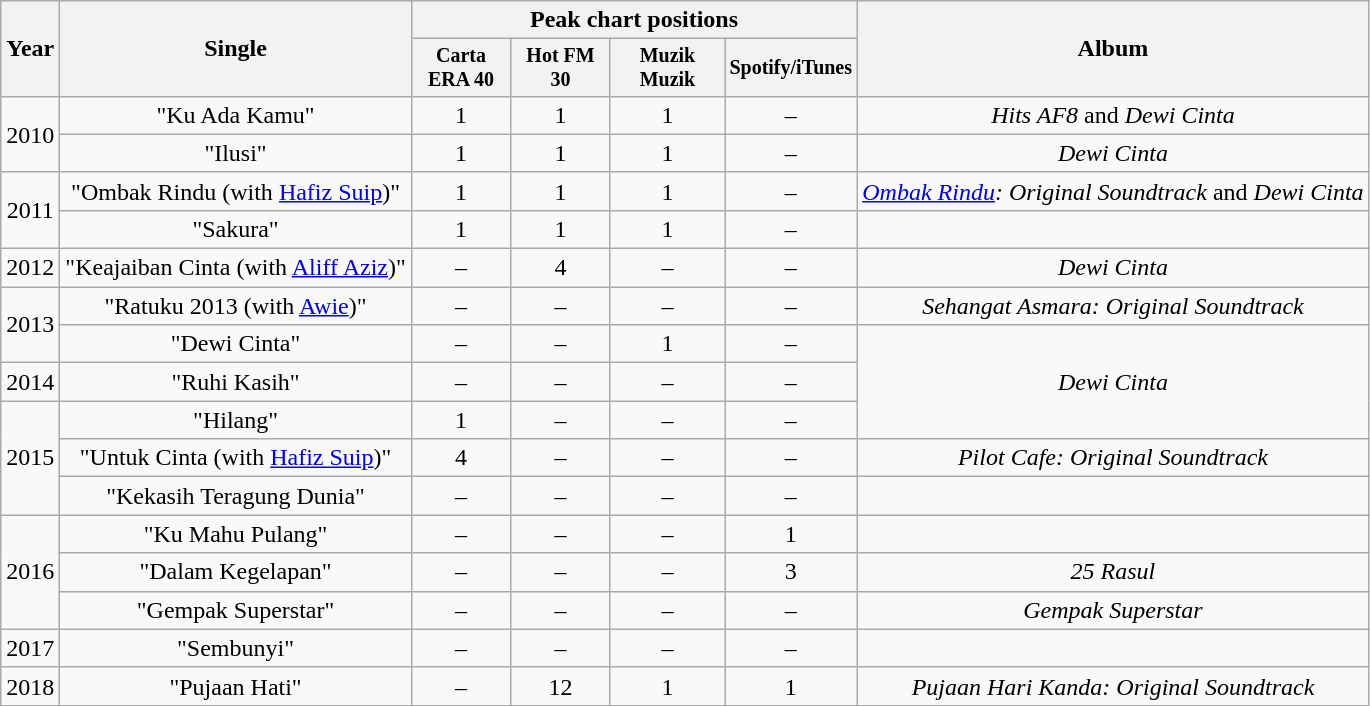<table class="wikitable plainrowheaders" style="text-align:center;">
<tr>
<th rowspan="2">Year</th>
<th rowspan="2">Single</th>
<th colspan="4">Peak chart positions</th>
<th rowspan="2">Album</th>
</tr>
<tr style="font-size:smaller;">
<th width="60">Carta ERA 40</th>
<th width="60">Hot FM 30</th>
<th width="70">Muzik Muzik</th>
<th width="70">Spotify/iTunes</th>
</tr>
<tr>
<td rowspan="2">2010</td>
<td>"Ku Ada Kamu"</td>
<td>1</td>
<td>1</td>
<td>1</td>
<td>–</td>
<td><em>Hits AF8</em> and <em>Dewi Cinta</em></td>
</tr>
<tr>
<td>"Ilusi"</td>
<td>1</td>
<td>1</td>
<td>1</td>
<td>–</td>
<td><em>Dewi Cinta</em></td>
</tr>
<tr>
<td rowspan="2">2011</td>
<td>"Ombak Rindu (with <a href='#'>Hafiz Suip</a>)"</td>
<td>1</td>
<td>1</td>
<td>1</td>
<td>–</td>
<td><em><a href='#'>Ombak Rindu</a>: Original Soundtrack</em> and <em>Dewi Cinta</em></td>
</tr>
<tr>
<td>"Sakura"</td>
<td>1</td>
<td>1</td>
<td>1</td>
<td>–</td>
<td></td>
</tr>
<tr>
<td rowspan="1">2012</td>
<td>"Keajaiban Cinta (with <a href='#'>Aliff Aziz</a>)"</td>
<td>–</td>
<td>4</td>
<td>–</td>
<td>–</td>
<td><em>Dewi Cinta</em></td>
</tr>
<tr>
<td rowspan="2">2013</td>
<td>"Ratuku 2013 (with <a href='#'>Awie</a>)"</td>
<td>–</td>
<td>–</td>
<td>–</td>
<td>–</td>
<td><em>Sehangat Asmara: Original Soundtrack</em></td>
</tr>
<tr>
<td>"Dewi Cinta"</td>
<td>–</td>
<td>–</td>
<td>1</td>
<td>–</td>
<td rowspan="3"><em>Dewi Cinta</em></td>
</tr>
<tr>
<td rowspan="1">2014</td>
<td>"Ruhi Kasih"</td>
<td>–</td>
<td>–</td>
<td>–</td>
<td>–</td>
</tr>
<tr>
<td rowspan="3">2015</td>
<td>"Hilang"</td>
<td>1</td>
<td>–</td>
<td>–</td>
<td>–</td>
</tr>
<tr>
<td>"Untuk Cinta (with <a href='#'>Hafiz Suip</a>)"</td>
<td>4</td>
<td>–</td>
<td>–</td>
<td>–</td>
<td><em>Pilot Cafe: Original Soundtrack</em></td>
</tr>
<tr>
<td>"Kekasih Teragung Dunia"</td>
<td>–</td>
<td>–</td>
<td>–</td>
<td>–</td>
<td></td>
</tr>
<tr>
<td rowspan="3">2016</td>
<td>"Ku Mahu Pulang"</td>
<td>–</td>
<td>–</td>
<td>–</td>
<td>1</td>
<td></td>
</tr>
<tr>
<td>"Dalam Kegelapan"</td>
<td>–</td>
<td>–</td>
<td>–</td>
<td>3</td>
<td><em>25 Rasul</em></td>
</tr>
<tr>
<td>"Gempak Superstar"</td>
<td>–</td>
<td>–</td>
<td>–</td>
<td>–</td>
<td><em>Gempak Superstar</em></td>
</tr>
<tr>
<td>2017</td>
<td>"Sembunyi"</td>
<td>–</td>
<td>–</td>
<td>–</td>
<td>–</td>
<td></td>
</tr>
<tr>
<td>2018</td>
<td>"Pujaan Hati"</td>
<td>–</td>
<td>12</td>
<td>1</td>
<td>1</td>
<td><em>Pujaan Hari Kanda: Original Soundtrack</em></td>
</tr>
</table>
